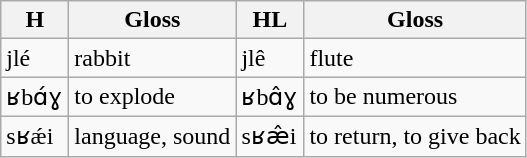<table class="wikitable">
<tr>
<th>H</th>
<th>Gloss</th>
<th>HL</th>
<th>Gloss</th>
</tr>
<tr>
<td>jlé</td>
<td>rabbit</td>
<td>jlê</td>
<td>flute</td>
</tr>
<tr>
<td>ʁbɑ́ɣ</td>
<td>to explode</td>
<td>ʁbɑ̂ɣ</td>
<td>to be numerous</td>
</tr>
<tr>
<td>sʁǽi</td>
<td>language, sound</td>
<td>sʁæ̂i</td>
<td>to return, to give back</td>
</tr>
</table>
